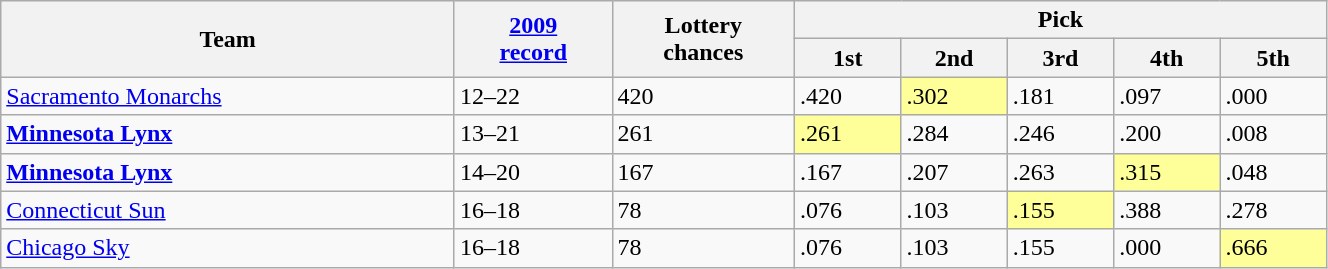<table class="wikitable" style="width:70%">
<tr>
<th rowspan="2">Team</th>
<th rowspan="2"><a href='#'>2009<br>record</a></th>
<th rowspan="2">Lottery<br>chances</th>
<th colspan="5">Pick</th>
</tr>
<tr>
<th>1st</th>
<th>2nd</th>
<th>3rd</th>
<th>4th</th>
<th>5th</th>
</tr>
<tr>
<td><a href='#'>Sacramento Monarchs</a></td>
<td>12–22</td>
<td>420</td>
<td>.420</td>
<td style="background-color:#FFFF99">.302</td>
<td>.181</td>
<td>.097</td>
<td>.000</td>
</tr>
<tr>
<td><strong><a href='#'>Minnesota Lynx</a></strong> </td>
<td>13–21</td>
<td>261</td>
<td style="background-color:#FFFF99">.261</td>
<td>.284</td>
<td>.246</td>
<td>.200</td>
<td>.008</td>
</tr>
<tr>
<td><strong><a href='#'>Minnesota Lynx</a></strong></td>
<td>14–20</td>
<td>167</td>
<td>.167</td>
<td>.207</td>
<td>.263</td>
<td style="background-color:#FFFF99">.315</td>
<td>.048</td>
</tr>
<tr>
<td><a href='#'>Connecticut Sun</a></td>
<td>16–18</td>
<td>78</td>
<td>.076</td>
<td>.103</td>
<td style="background-color:#FFFF99">.155</td>
<td>.388</td>
<td>.278</td>
</tr>
<tr>
<td><a href='#'>Chicago Sky</a></td>
<td>16–18</td>
<td>78</td>
<td>.076</td>
<td>.103</td>
<td>.155</td>
<td>.000</td>
<td style="background-color:#FFFF99">.666</td>
</tr>
</table>
